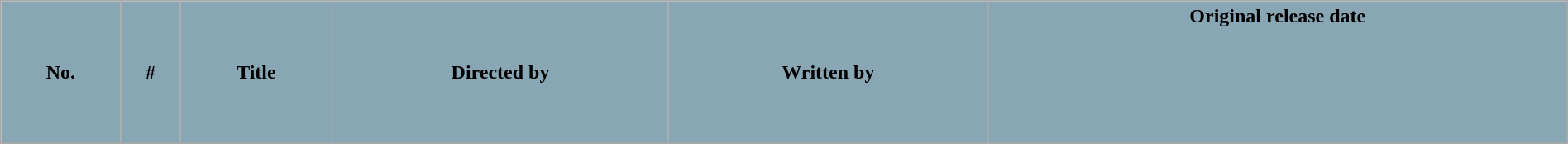<table class="wikitable plainrowheaders" style="width:100%; background:#fff;">
<tr>
<th style="background:#88A6B3; color:#000;">No.</th>
<th style="background:#88A6B3; color:#000;">#</th>
<th style="background:#88A6B3; color:#000;">Title</th>
<th style="background:#88A6B3; color:#000;">Directed by</th>
<th style="background:#88A6B3; color:#000;">Written by</th>
<th style="background:#88A6B3; color:#000;">Original release date<br><br><br><br><br><br></th>
</tr>
</table>
